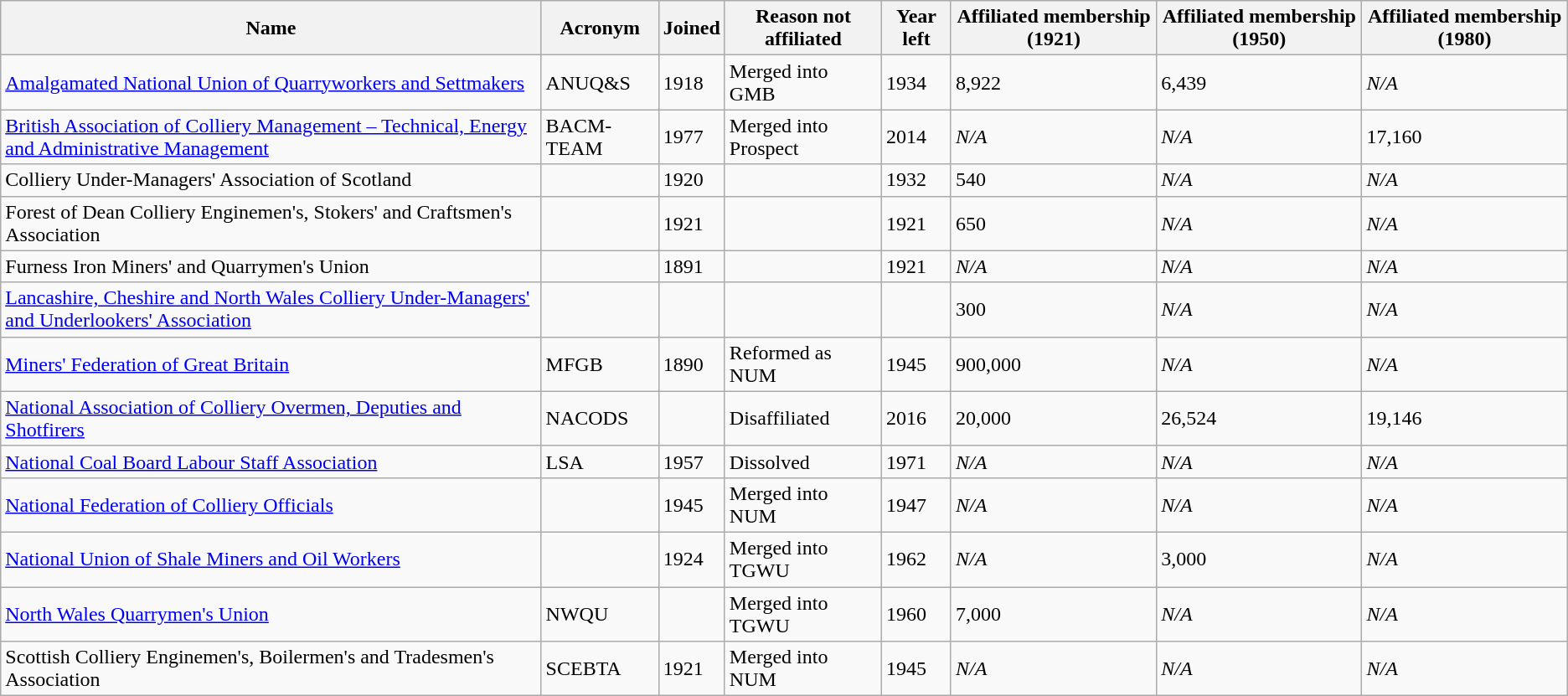<table class="wikitable sortable">
<tr>
<th>Name</th>
<th>Acronym</th>
<th>Joined</th>
<th>Reason not affiliated</th>
<th>Year left</th>
<th>Affiliated membership (1921)</th>
<th>Affiliated membership (1950)</th>
<th>Affiliated membership (1980)</th>
</tr>
<tr>
<td><a href='#'>Amalgamated National Union of Quarryworkers and Settmakers</a></td>
<td>ANUQ&S</td>
<td>1918</td>
<td>Merged into GMB</td>
<td>1934</td>
<td>8,922</td>
<td>6,439</td>
<td><em>N/A</em></td>
</tr>
<tr>
<td><a href='#'>British Association of Colliery Management – Technical, Energy and Administrative Management</a></td>
<td>BACM-TEAM</td>
<td>1977</td>
<td>Merged into Prospect</td>
<td>2014</td>
<td><em>N/A</em></td>
<td><em>N/A</em></td>
<td>17,160</td>
</tr>
<tr>
<td>Colliery Under-Managers' Association of Scotland</td>
<td></td>
<td>1920</td>
<td></td>
<td>1932</td>
<td>540</td>
<td><em>N/A</em></td>
<td><em>N/A</em></td>
</tr>
<tr>
<td>Forest of Dean Colliery Enginemen's, Stokers' and Craftsmen's Association</td>
<td></td>
<td>1921</td>
<td></td>
<td>1921</td>
<td>650</td>
<td><em>N/A</em></td>
<td><em>N/A</em></td>
</tr>
<tr>
<td>Furness Iron Miners' and Quarrymen's Union</td>
<td></td>
<td>1891</td>
<td></td>
<td>1921</td>
<td><em>N/A</em></td>
<td><em>N/A</em></td>
<td><em>N/A</em></td>
</tr>
<tr>
<td><a href='#'>Lancashire, Cheshire and North Wales Colliery Under-Managers' and Underlookers' Association</a></td>
<td></td>
<td></td>
<td></td>
<td></td>
<td>300</td>
<td><em>N/A</em></td>
<td><em>N/A</em></td>
</tr>
<tr>
<td><a href='#'>Miners' Federation of Great Britain</a></td>
<td>MFGB</td>
<td>1890</td>
<td>Reformed as NUM</td>
<td>1945</td>
<td>900,000</td>
<td><em>N/A</em></td>
<td><em>N/A</em></td>
</tr>
<tr>
<td><a href='#'>National Association of Colliery Overmen, Deputies and Shotfirers</a></td>
<td>NACODS</td>
<td></td>
<td>Disaffiliated</td>
<td>2016</td>
<td>20,000</td>
<td>26,524</td>
<td>19,146</td>
</tr>
<tr>
<td><a href='#'>National Coal Board Labour Staff Association</a></td>
<td>LSA</td>
<td>1957</td>
<td>Dissolved</td>
<td>1971</td>
<td><em>N/A</em></td>
<td><em>N/A</em></td>
<td><em>N/A</em></td>
</tr>
<tr>
<td><a href='#'>National Federation of Colliery Officials</a></td>
<td></td>
<td>1945</td>
<td>Merged into NUM</td>
<td>1947</td>
<td><em>N/A</em></td>
<td><em>N/A</em></td>
<td><em>N/A</em></td>
</tr>
<tr>
<td><a href='#'>National Union of Shale Miners and Oil Workers</a></td>
<td></td>
<td>1924</td>
<td>Merged into TGWU</td>
<td>1962</td>
<td><em>N/A</em></td>
<td>3,000</td>
<td><em>N/A</em></td>
</tr>
<tr>
<td><a href='#'>North Wales Quarrymen's Union</a></td>
<td>NWQU</td>
<td></td>
<td>Merged into TGWU</td>
<td>1960</td>
<td>7,000</td>
<td><em>N/A</em></td>
<td><em>N/A</em></td>
</tr>
<tr>
<td>Scottish Colliery Enginemen's, Boilermen's and Tradesmen's Association</td>
<td>SCEBTA</td>
<td>1921</td>
<td>Merged into NUM</td>
<td>1945</td>
<td><em>N/A</em></td>
<td><em>N/A</em></td>
<td><em>N/A</em></td>
</tr>
</table>
